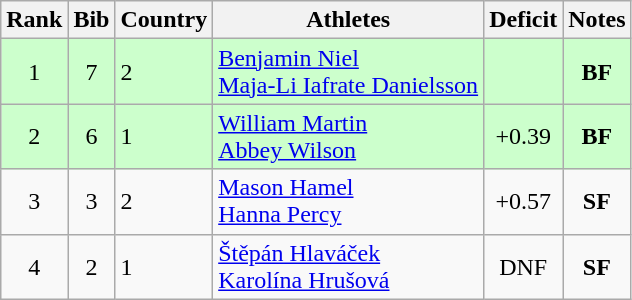<table class="wikitable" style="text-align:center;">
<tr>
<th>Rank</th>
<th>Bib</th>
<th>Country</th>
<th>Athletes</th>
<th>Deficit</th>
<th>Notes</th>
</tr>
<tr bgcolor="#ccffcc">
<td>1</td>
<td>7</td>
<td align=left> 2</td>
<td align=left><a href='#'>Benjamin Niel</a><br><a href='#'>Maja-Li Iafrate Danielsson</a></td>
<td></td>
<td><strong>BF</strong></td>
</tr>
<tr bgcolor="#ccffcc">
<td>2</td>
<td>6</td>
<td align=left> 1</td>
<td align=left><a href='#'>William Martin</a><br><a href='#'>Abbey Wilson</a></td>
<td>+0.39</td>
<td><strong>BF</strong></td>
</tr>
<tr>
<td>3</td>
<td>3</td>
<td align=left> 2</td>
<td align=left><a href='#'>Mason Hamel</a><br><a href='#'>Hanna Percy</a></td>
<td>+0.57</td>
<td><strong>SF</strong></td>
</tr>
<tr>
<td>4</td>
<td>2</td>
<td align=left> 1</td>
<td align=left><a href='#'>Štěpán Hlaváček</a><br><a href='#'>Karolína Hrušová</a></td>
<td>DNF</td>
<td><strong>SF</strong></td>
</tr>
</table>
